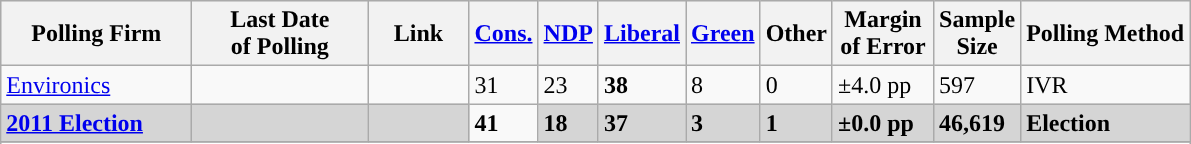<table class="wikitable sortable">
<tr style="background:#e9e9e9;">
<th style="width:120px">Polling Firm</th>
<th style="width:110px">Last Date<br>of Polling</th>
<th style="width:60px" class="unsortable">Link</th>
<th style="background-color:"><strong><a href='#'>Cons.</a></strong></th>
<th style="background-color:"><strong><a href='#'>NDP</a></strong></th>
<th style="background-color:"><strong><a href='#'>Liberal</a></strong></th>
<th style="background-color:"><strong><a href='#'>Green</a></strong></th>
<th style="background-color:"><strong>Other</strong></th>
<th style="width:60px;" class=unsortable>Margin<br>of Error</th>
<th style="width:50px;" class=unsortable>Sample<br>Size</th>
<th class=unsortable>Polling Method</th>
</tr>
<tr>
<td><a href='#'>Environics</a></td>
<td></td>
<td></td>
<td>31</td>
<td>23</td>
<td><strong>38</strong></td>
<td>8</td>
<td>0</td>
<td>±4.0 pp</td>
<td>597</td>
<td>IVR</td>
</tr>
<tr>
<td style="background:#D5D5D5"><strong><a href='#'>2011 Election</a></strong></td>
<td style="background:#D5D5D5"><strong></strong></td>
<td style="background:#D5D5D5"></td>
<td><strong>41</strong></td>
<td style="background:#D5D5D5"><strong>18</strong></td>
<td style="background:#D5D5D5"><strong>37</strong></td>
<td style="background:#D5D5D5"><strong>3</strong></td>
<td style="background:#D5D5D5"><strong>1</strong></td>
<td style="background:#D5D5D5"><strong>±0.0 pp</strong></td>
<td style="background:#D5D5D5"><strong>46,619</strong></td>
<td style="background:#D5D5D5"><strong>Election</strong></td>
</tr>
<tr>
</tr>
<tr>
</tr>
</table>
